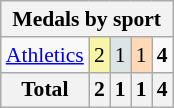<table class="wikitable" style="font-size:90%; text-align:center;">
<tr>
<th colspan="5">Medals by sport</th>
</tr>
<tr>
<td align="left"><a href='#'>Athletics</a></td>
<td style="background:#F7F6A8;">2</td>
<td style="background:#DCE5E5;">1</td>
<td style="background:#FFDAB9;">1</td>
<td><strong>4</strong></td>
</tr>
<tr class="sortbottom">
<th>Total</th>
<th>2</th>
<th>1</th>
<th>1</th>
<th>4</th>
</tr>
</table>
